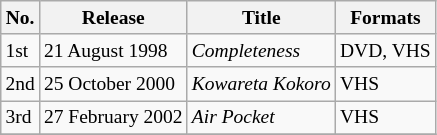<table class="wikitable" style="font-size:small;">
<tr>
<th>No.</th>
<th>Release</th>
<th>Title</th>
<th>Formats</th>
</tr>
<tr>
<td>1st</td>
<td>21 August 1998</td>
<td><em>Completeness</em></td>
<td>DVD, VHS</td>
</tr>
<tr>
<td>2nd</td>
<td>25 October 2000</td>
<td><em>Kowareta Kokoro</em></td>
<td>VHS</td>
</tr>
<tr>
<td>3rd</td>
<td>27 February 2002</td>
<td><em>Air Pocket</em></td>
<td>VHS</td>
</tr>
<tr>
</tr>
</table>
